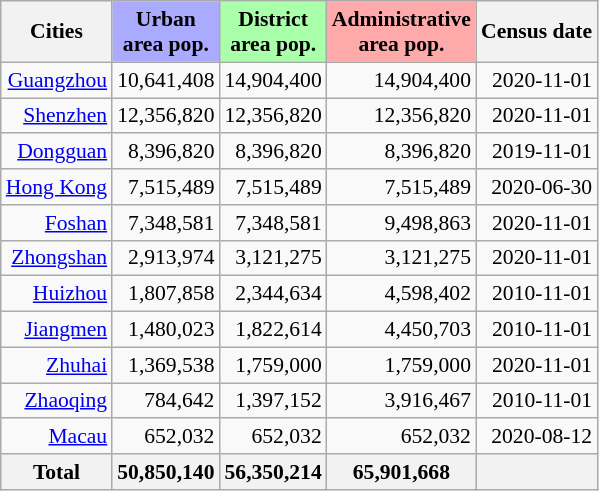<table class="wikitable sortable" style="font-size:90%; text-align:right;">
<tr>
<th>Cities</th>
<th style="background-color: #aaaaff;">Urban<br>area pop.</th>
<th style="background-color: #aaffaa;">District<br>area pop.</th>
<th style="background-color: #ffaaaa;">Administrative<br>area pop.</th>
<th>Census date</th>
</tr>
<tr>
<td><a href='#'>Guangzhou</a></td>
<td>10,641,408</td>
<td>14,904,400</td>
<td>14,904,400</td>
<td>2020-11-01</td>
</tr>
<tr>
<td><a href='#'>Shenzhen</a></td>
<td>12,356,820</td>
<td>12,356,820</td>
<td>12,356,820</td>
<td>2020-11-01</td>
</tr>
<tr>
<td><a href='#'>Dongguan</a></td>
<td>8,396,820</td>
<td>8,396,820</td>
<td>8,396,820</td>
<td>2019-11-01</td>
</tr>
<tr>
<td><a href='#'>Hong Kong</a></td>
<td>7,515,489</td>
<td>7,515,489</td>
<td>7,515,489</td>
<td>2020-06-30</td>
</tr>
<tr>
<td><a href='#'>Foshan</a></td>
<td>7,348,581</td>
<td>7,348,581</td>
<td>9,498,863</td>
<td>2020-11-01</td>
</tr>
<tr>
<td><a href='#'>Zhongshan</a></td>
<td>2,913,974</td>
<td>3,121,275</td>
<td>3,121,275</td>
<td>2020-11-01</td>
</tr>
<tr>
<td><a href='#'>Huizhou</a></td>
<td>1,807,858</td>
<td>2,344,634</td>
<td>4,598,402</td>
<td>2010-11-01</td>
</tr>
<tr>
<td><a href='#'>Jiangmen</a></td>
<td>1,480,023</td>
<td>1,822,614</td>
<td>4,450,703</td>
<td>2010-11-01</td>
</tr>
<tr>
<td><a href='#'>Zhuhai</a></td>
<td>1,369,538</td>
<td>1,759,000</td>
<td>1,759,000</td>
<td>2020-11-01</td>
</tr>
<tr>
<td><a href='#'>Zhaoqing</a></td>
<td>784,642</td>
<td>1,397,152</td>
<td>3,916,467</td>
<td>2010-11-01</td>
</tr>
<tr>
<td><a href='#'>Macau</a></td>
<td>652,032</td>
<td>652,032</td>
<td>652,032</td>
<td>2020-08-12</td>
</tr>
<tr>
<th>Total</th>
<th>50,850,140</th>
<th>56,350,214</th>
<th>65,901,668</th>
<th></th>
</tr>
</table>
